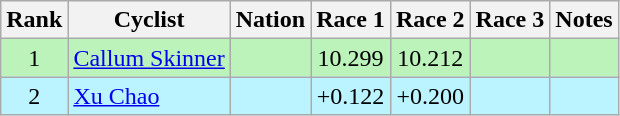<table class="wikitable sortable" style="text-align:center;">
<tr>
<th>Rank</th>
<th>Cyclist</th>
<th>Nation</th>
<th>Race 1</th>
<th>Race 2</th>
<th>Race 3</th>
<th>Notes</th>
</tr>
<tr bgcolor=bbf3bb>
<td>1</td>
<td align=left><a href='#'>Callum Skinner</a></td>
<td align=left></td>
<td>10.299</td>
<td>10.212</td>
<td></td>
<td></td>
</tr>
<tr bgcolor=bbf3ff>
<td>2</td>
<td align=left><a href='#'>Xu Chao</a></td>
<td align=left></td>
<td data-sort-value=10.421>+0.122</td>
<td data-sort-value=10.412>+0.200</td>
<td></td>
<td></td>
</tr>
</table>
